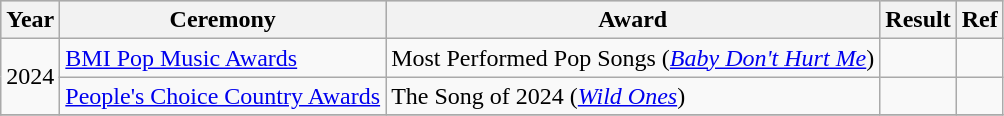<table class="wikitable">
<tr style="background:#ccc; text-align:center;">
<th scope="col">Year</th>
<th scope="col">Ceremony</th>
<th scope="col">Award</th>
<th scope="col">Result</th>
<th>Ref</th>
</tr>
<tr>
<td rowspan="2">2024</td>
<td><a href='#'>BMI Pop Music Awards</a></td>
<td>Most Performed Pop Songs (<em><a href='#'>Baby Don't Hurt Me</a></em>)</td>
<td></td>
<td style="text-align:center;"></td>
</tr>
<tr>
<td><a href='#'>People's Choice Country Awards</a></td>
<td>The Song of 2024 (<em><a href='#'>Wild Ones</a></em>)</td>
<td></td>
<td style="text-align:center;"></td>
</tr>
<tr>
</tr>
</table>
